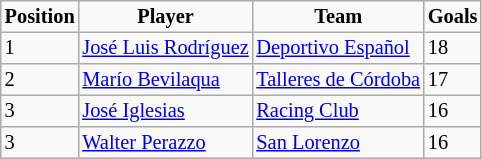<table border="2" cellpadding="2" cellspacing="0" style="margin: 0; background: #f9f9f9; border: 1px #aaa solid; border-collapse: collapse; font-size: 85%;">
<tr>
<th>Position</th>
<th>Player</th>
<th>Team</th>
<th>Goals</th>
</tr>
<tr>
<td>1</td>
<td><a href='#'>José Luis Rodríguez</a></td>
<td><a href='#'>Deportivo Español</a></td>
<td>18</td>
</tr>
<tr>
<td>2</td>
<td><a href='#'>Marío Bevilaqua</a></td>
<td><a href='#'>Talleres de Córdoba</a></td>
<td>17</td>
</tr>
<tr>
<td>3</td>
<td><a href='#'>José Iglesias</a></td>
<td><a href='#'>Racing Club</a></td>
<td>16</td>
</tr>
<tr>
<td>3</td>
<td><a href='#'>Walter Perazzo</a></td>
<td><a href='#'>San Lorenzo</a></td>
<td>16</td>
</tr>
</table>
